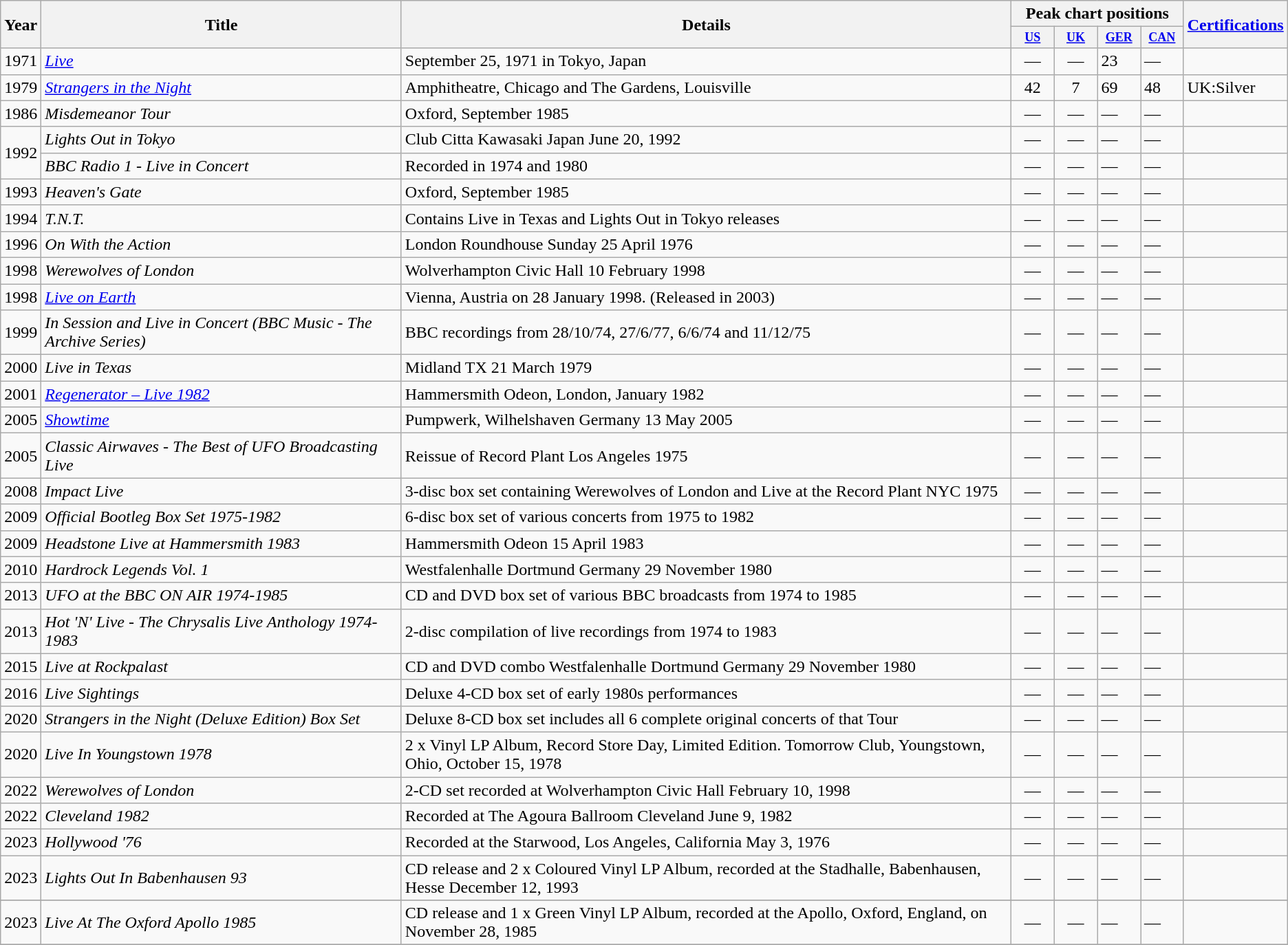<table class ="wikitable">
<tr>
<th rowspan="2">Year</th>
<th rowspan="2">Title</th>
<th rowspan="2">Details</th>
<th colspan="4">Peak chart positions</th>
<th rowspan="2"><a href='#'>Certifications</a><br></th>
</tr>
<tr>
<th style="width:3em;font-size:75%"><a href='#'>US</a><br></th>
<th style="width:3em;font-size:75%"><a href='#'>UK</a><br></th>
<th style="width:3em;font-size:75%"><a href='#'>GER</a><br></th>
<th style="width:3em;font-size:75%"><a href='#'>CAN</a><br></th>
</tr>
<tr>
<td>1971</td>
<td><em><a href='#'>Live</a></em></td>
<td>September 25, 1971 in Tokyo, Japan</td>
<td align="center">—</td>
<td align="center">—</td>
<td>23</td>
<td>—</td>
<td align="left"></td>
</tr>
<tr>
<td>1979</td>
<td><em><a href='#'>Strangers in the Night</a></em></td>
<td>Amphitheatre, Chicago and The Gardens, Louisville</td>
<td align="center">42</td>
<td align="center">7</td>
<td>69</td>
<td>48</td>
<td align="left">UK:Silver</td>
</tr>
<tr>
<td>1986</td>
<td><em>Misdemeanor Tour</em></td>
<td>Oxford, September 1985</td>
<td align="center">—</td>
<td align="center">—</td>
<td>—</td>
<td>—</td>
<td align="left"></td>
</tr>
<tr>
<td rowspan="2">1992</td>
<td><em>Lights Out in Tokyo</em></td>
<td>Club Citta Kawasaki Japan June 20, 1992</td>
<td align="center">—</td>
<td align="center">—</td>
<td>—</td>
<td>—</td>
<td align="left"></td>
</tr>
<tr>
<td><em>BBC Radio 1 - Live in Concert</em></td>
<td>Recorded in 1974 and 1980</td>
<td align="center">—</td>
<td align="center">—</td>
<td>—</td>
<td>—</td>
<td align="left"></td>
</tr>
<tr>
<td>1993</td>
<td><em>Heaven's Gate</em></td>
<td>Oxford, September 1985</td>
<td align="center">—</td>
<td align="center">—</td>
<td>—</td>
<td>—</td>
<td align="left"></td>
</tr>
<tr>
<td>1994</td>
<td><em>T.N.T. </em></td>
<td>Contains Live in Texas and Lights Out in Tokyo releases</td>
<td align="center">—</td>
<td align="center">—</td>
<td>—</td>
<td>—</td>
<td align="left"></td>
</tr>
<tr>
<td>1996</td>
<td><em>On With the Action</em></td>
<td>London Roundhouse Sunday 25 April 1976</td>
<td align="center">—</td>
<td align="center">—</td>
<td>—</td>
<td>—</td>
<td align="left"></td>
</tr>
<tr>
<td>1998</td>
<td><em>Werewolves of London</em></td>
<td>Wolverhampton Civic Hall 10 February 1998</td>
<td align="center">—</td>
<td align="center">—</td>
<td>—</td>
<td>—</td>
<td align="left"></td>
</tr>
<tr>
<td>1998</td>
<td><em><a href='#'>Live on Earth</a></em></td>
<td>Vienna, Austria on 28 January 1998. (Released in 2003)</td>
<td align="center">—</td>
<td align="center">—</td>
<td>—</td>
<td>—</td>
<td align="left"></td>
</tr>
<tr>
<td>1999</td>
<td><em>In Session and Live in Concert (BBC Music - The Archive Series)</em></td>
<td>BBC recordings from 28/10/74, 27/6/77, 6/6/74 and 11/12/75</td>
<td align="center">—</td>
<td align="center">—</td>
<td>—</td>
<td>—</td>
<td align="left"></td>
</tr>
<tr>
<td>2000</td>
<td><em>Live in Texas</em></td>
<td>Midland TX 21 March 1979</td>
<td align="center">—</td>
<td align="center">—</td>
<td>—</td>
<td>—</td>
<td align="left"></td>
</tr>
<tr>
<td>2001</td>
<td><em><a href='#'>Regenerator – Live 1982</a></em></td>
<td>Hammersmith Odeon, London, January 1982</td>
<td align="center">—</td>
<td align="center">—</td>
<td>—</td>
<td>—</td>
<td align="left"></td>
</tr>
<tr>
<td>2005</td>
<td><em><a href='#'>Showtime</a></em></td>
<td>Pumpwerk, Wilhelshaven Germany 13 May 2005</td>
<td align="center">—</td>
<td align="center">—</td>
<td>—</td>
<td>—</td>
<td align="left"></td>
</tr>
<tr>
<td>2005</td>
<td><em>Classic Airwaves - The Best of UFO Broadcasting Live</em></td>
<td>Reissue of Record Plant Los Angeles 1975</td>
<td align="center">—</td>
<td align="center">—</td>
<td>—</td>
<td>—</td>
<td align="left"></td>
</tr>
<tr>
<td>2008</td>
<td><em>Impact Live</em></td>
<td>3-disc box set containing Werewolves of London and Live at the Record Plant NYC 1975</td>
<td align="center">—</td>
<td align="center">—</td>
<td>—</td>
<td>—</td>
<td align="left"></td>
</tr>
<tr>
<td>2009</td>
<td><em>Official Bootleg Box Set 1975-1982</em></td>
<td>6-disc box set of various concerts from 1975 to 1982</td>
<td align="center">—</td>
<td align="center">—</td>
<td>—</td>
<td>—</td>
<td align="left"></td>
</tr>
<tr>
<td>2009</td>
<td><em>Headstone Live at Hammersmith 1983</em></td>
<td>Hammersmith Odeon 15 April 1983</td>
<td align="center">—</td>
<td align="center">—</td>
<td>—</td>
<td>—</td>
<td align="left"></td>
</tr>
<tr>
<td>2010</td>
<td><em>Hardrock Legends Vol. 1</em></td>
<td>Westfalenhalle Dortmund Germany 29 November 1980</td>
<td align="center">—</td>
<td align="center">—</td>
<td>—</td>
<td>—</td>
<td align="left"></td>
</tr>
<tr>
<td>2013</td>
<td><em>UFO at the BBC ON AIR 1974-1985</em></td>
<td>CD and DVD box set of various BBC broadcasts from 1974 to 1985</td>
<td align="center">—</td>
<td align="center">—</td>
<td>—</td>
<td>—</td>
<td align="left"></td>
</tr>
<tr>
<td>2013</td>
<td><em>Hot 'N' Live - The Chrysalis Live Anthology 1974-1983</em></td>
<td>2-disc compilation of live recordings from 1974 to 1983</td>
<td align="center">—</td>
<td align="center">—</td>
<td>—</td>
<td>—</td>
<td align="left"></td>
</tr>
<tr>
<td>2015</td>
<td><em>Live at Rockpalast</em></td>
<td>CD and DVD combo Westfalenhalle Dortmund Germany 29 November 1980</td>
<td align="center">—</td>
<td align="center">—</td>
<td>—</td>
<td>—</td>
<td align="left"></td>
</tr>
<tr>
<td>2016</td>
<td><em>Live Sightings</em></td>
<td>Deluxe 4-CD box set of early 1980s performances</td>
<td align="center">—</td>
<td align="center">—</td>
<td>—</td>
<td>—</td>
<td align="left"></td>
</tr>
<tr>
<td>2020</td>
<td><em>Strangers in the Night (Deluxe Edition) Box Set</em></td>
<td>Deluxe 8-CD box set includes all 6 complete original concerts of that Tour</td>
<td align="center">—</td>
<td align="center">—</td>
<td>—</td>
<td>—</td>
<td align="left"></td>
</tr>
<tr>
<td>2020</td>
<td><em>Live In Youngstown 1978</em></td>
<td>2 x Vinyl LP Album, Record Store Day, Limited Edition. Tomorrow Club, Youngstown, Ohio, October 15, 1978</td>
<td align="center">—</td>
<td align="center">—</td>
<td>—</td>
<td>—</td>
<td align="left"></td>
</tr>
<tr>
<td>2022</td>
<td><em>Werewolves of London</em></td>
<td>2-CD set recorded at Wolverhampton Civic Hall February 10, 1998</td>
<td align="center">—</td>
<td align="center">—</td>
<td>—</td>
<td>—</td>
<td align="left"></td>
</tr>
<tr>
<td>2022</td>
<td><em>Cleveland 1982</em></td>
<td>Recorded at The Agoura Ballroom Cleveland June 9, 1982</td>
<td align="center">—</td>
<td align="center">—</td>
<td>—</td>
<td>—</td>
<td align="left"></td>
</tr>
<tr>
<td>2023</td>
<td><em>Hollywood '76</em></td>
<td>Recorded at the Starwood, Los Angeles, California May 3, 1976</td>
<td align="center">—</td>
<td align="center">—</td>
<td>—</td>
<td>—</td>
<td align="left"></td>
</tr>
<tr>
<td>2023</td>
<td><em>Lights Out In Babenhausen 93</em></td>
<td>CD release and 2 x Coloured Vinyl LP Album, recorded at the Stadhalle, Babenhausen, Hesse December 12, 1993</td>
<td align="center">—</td>
<td align="center">—</td>
<td>—</td>
<td>—</td>
<td align="left"></td>
</tr>
<tr>
</tr>
<tr>
<td>2023</td>
<td><em>Live At The Oxford Apollo 1985</em></td>
<td>CD release and 1 x Green Vinyl LP Album, recorded at the Apollo, Oxford, England, on November 28, 1985</td>
<td align="center">—</td>
<td align="center">—</td>
<td>—</td>
<td>—</td>
<td align="left"></td>
</tr>
<tr>
</tr>
</table>
